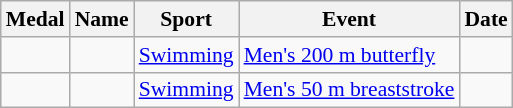<table class="wikitable sortable" style="font-size:90%">
<tr>
<th>Medal</th>
<th>Name</th>
<th>Sport</th>
<th>Event</th>
<th>Date</th>
</tr>
<tr>
<td></td>
<td></td>
<td><a href='#'>Swimming</a></td>
<td><a href='#'>Men's 200 m butterfly</a></td>
<td></td>
</tr>
<tr>
<td></td>
<td></td>
<td><a href='#'>Swimming</a></td>
<td><a href='#'>Men's 50 m breaststroke</a></td>
<td></td>
</tr>
</table>
